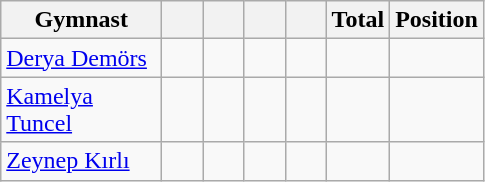<table class="wikitable" style="text-align:center">
<tr>
<th width=100>Gymnast</th>
<th width=20></th>
<th width=20></th>
<th width=20></th>
<th width=20></th>
<th width=20>Total</th>
<th width=20>Position</th>
</tr>
<tr>
<td align=left><a href='#'>Derya Demörs</a></td>
<td></td>
<td></td>
<td></td>
<td></td>
<td><strong> </strong></td>
<td></td>
</tr>
<tr>
<td align=left><a href='#'>Kamelya Tuncel</a></td>
<td></td>
<td></td>
<td></td>
<td></td>
<td><strong> </strong></td>
<td></td>
</tr>
<tr>
<td align=left><a href='#'>Zeynep Kırlı</a></td>
<td></td>
<td></td>
<td></td>
<td></td>
<td><strong> </strong></td>
<td></td>
</tr>
</table>
